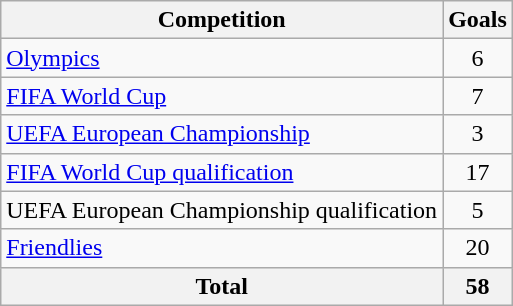<table class="wikitable sortable" style="text-align:center">
<tr>
<th scope="col">Competition</th>
<th scope="col">Goals</th>
</tr>
<tr>
<td style="text-align:left"><a href='#'>Olympics</a></td>
<td>6</td>
</tr>
<tr>
<td style="text-align:left"><a href='#'>FIFA World Cup</a></td>
<td>7</td>
</tr>
<tr>
<td style="text-align:left"><a href='#'>UEFA European Championship</a></td>
<td>3</td>
</tr>
<tr>
<td style="text-align:left"><a href='#'>FIFA World Cup qualification</a></td>
<td>17</td>
</tr>
<tr>
<td style="text-align:left">UEFA European Championship qualification</td>
<td>5</td>
</tr>
<tr>
<td style="text-align:left"><a href='#'>Friendlies</a></td>
<td>20</td>
</tr>
<tr>
<th>Total</th>
<th>58</th>
</tr>
</table>
